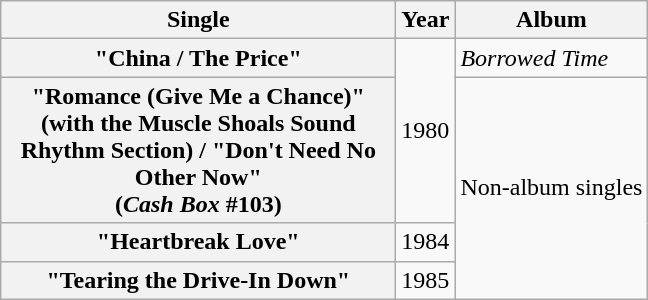<table class="wikitable plainrowheaders">
<tr>
<th style="width:16em;">Single</th>
<th>Year</th>
<th>Album</th>
</tr>
<tr>
<th scope="row">"China / The Price"</th>
<td rowspan="2">1980</td>
<td><em>Borrowed Time</em></td>
</tr>
<tr>
<th scope="row">"Romance (Give Me a Chance)" (with the Muscle Shoals Sound Rhythm Section) / "Don't Need No Other Now"<br>(<em>Cash Box</em> #103)</th>
<td rowspan="3">Non-album singles</td>
</tr>
<tr>
<th scope="row">"Heartbreak Love"</th>
<td>1984</td>
</tr>
<tr>
<th scope="row">"Tearing the Drive-In Down"</th>
<td>1985</td>
</tr>
</table>
